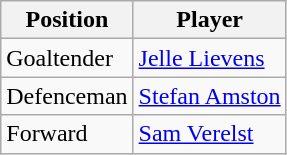<table class="wikitable">
<tr>
<th>Position</th>
<th>Player</th>
</tr>
<tr>
<td>Goaltender</td>
<td> <a href='#'>Jelle Lievens</a></td>
</tr>
<tr>
<td>Defenceman</td>
<td> <a href='#'>Stefan Amston</a></td>
</tr>
<tr>
<td>Forward</td>
<td> <a href='#'>Sam Verelst</a></td>
</tr>
</table>
